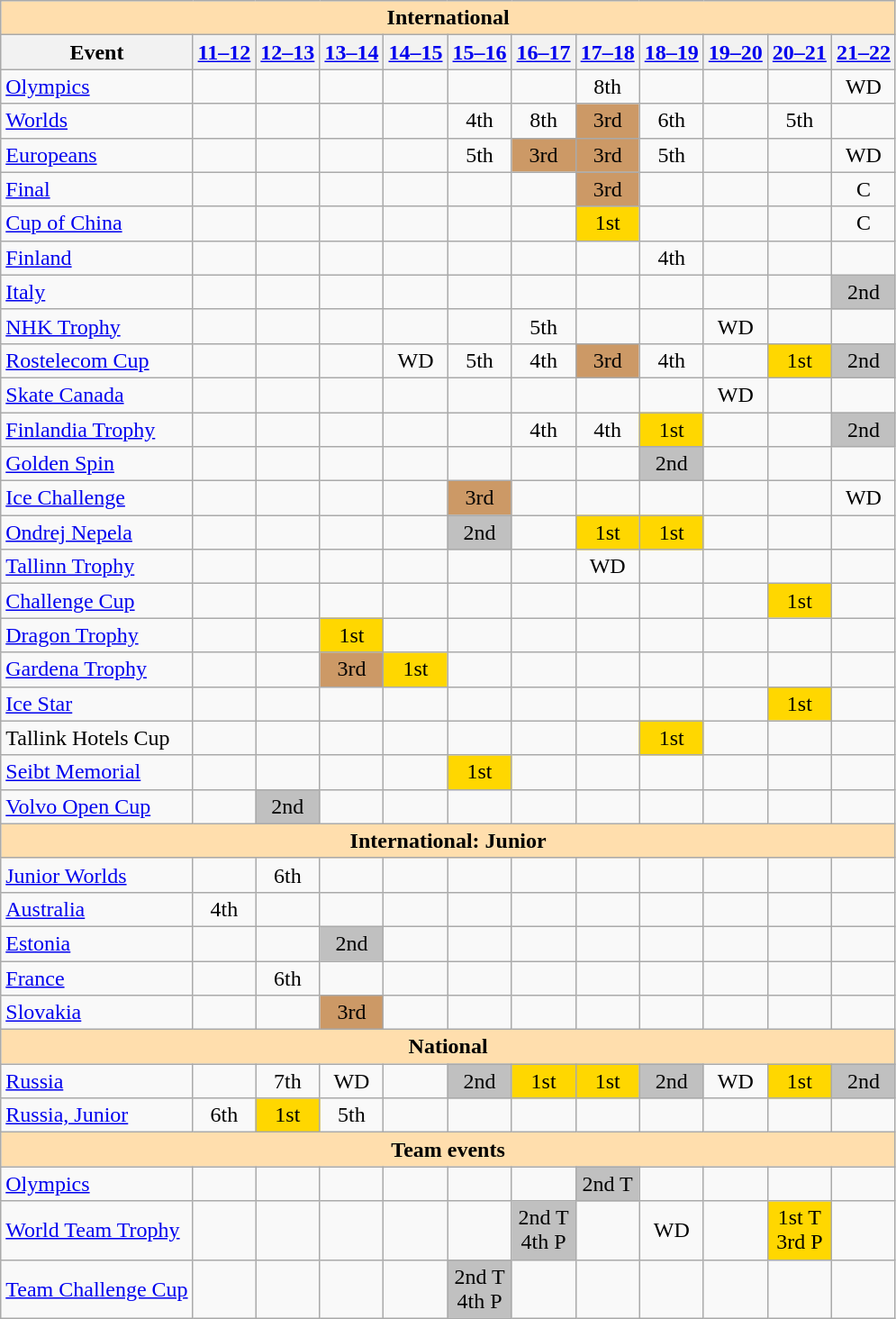<table class="wikitable" style="text-align:center">
<tr>
<th colspan="12" style="background-color: #ffdead; " align="center">International</th>
</tr>
<tr>
<th>Event</th>
<th><a href='#'>11–12</a></th>
<th><a href='#'>12–13</a></th>
<th><a href='#'>13–14</a></th>
<th><a href='#'>14–15</a></th>
<th><a href='#'>15–16</a></th>
<th><a href='#'>16–17</a></th>
<th><a href='#'>17–18</a></th>
<th><a href='#'>18–19</a></th>
<th><a href='#'>19–20</a></th>
<th><a href='#'>20–21</a></th>
<th><a href='#'>21–22</a></th>
</tr>
<tr>
<td align=left><a href='#'>Olympics</a></td>
<td></td>
<td></td>
<td></td>
<td></td>
<td></td>
<td></td>
<td>8th</td>
<td></td>
<td></td>
<td></td>
<td>WD</td>
</tr>
<tr>
<td align=left><a href='#'>Worlds</a></td>
<td></td>
<td></td>
<td></td>
<td></td>
<td>4th</td>
<td>8th</td>
<td bgcolor=cc9966>3rd</td>
<td>6th</td>
<td></td>
<td>5th</td>
<td></td>
</tr>
<tr>
<td align=left><a href='#'>Europeans</a></td>
<td></td>
<td></td>
<td></td>
<td></td>
<td>5th</td>
<td bgcolor=cc9966>3rd</td>
<td bgcolor=cc9966>3rd</td>
<td>5th</td>
<td></td>
<td></td>
<td>WD</td>
</tr>
<tr>
<td align=left> <a href='#'>Final</a></td>
<td></td>
<td></td>
<td></td>
<td></td>
<td></td>
<td></td>
<td bgcolor=cc9966>3rd</td>
<td></td>
<td></td>
<td></td>
<td>C</td>
</tr>
<tr>
<td align=left> <a href='#'>Cup of China</a></td>
<td></td>
<td></td>
<td></td>
<td></td>
<td></td>
<td></td>
<td bgcolor=gold>1st</td>
<td></td>
<td></td>
<td></td>
<td>C</td>
</tr>
<tr>
<td align=left> <a href='#'>Finland</a></td>
<td></td>
<td></td>
<td></td>
<td></td>
<td></td>
<td></td>
<td></td>
<td>4th</td>
<td></td>
<td></td>
<td></td>
</tr>
<tr>
<td align=left> <a href='#'>Italy</a></td>
<td></td>
<td></td>
<td></td>
<td></td>
<td></td>
<td></td>
<td></td>
<td></td>
<td></td>
<td></td>
<td bgcolor=silver>2nd</td>
</tr>
<tr>
<td align=left> <a href='#'>NHK Trophy</a></td>
<td></td>
<td></td>
<td></td>
<td></td>
<td></td>
<td>5th</td>
<td></td>
<td></td>
<td>WD</td>
<td></td>
<td></td>
</tr>
<tr>
<td align=left> <a href='#'>Rostelecom Cup</a></td>
<td></td>
<td></td>
<td></td>
<td>WD</td>
<td>5th</td>
<td>4th</td>
<td bgcolor=cc9966>3rd</td>
<td>4th</td>
<td></td>
<td bgcolor=gold>1st</td>
<td bgcolor=silver>2nd</td>
</tr>
<tr>
<td align=left> <a href='#'>Skate Canada</a></td>
<td></td>
<td></td>
<td></td>
<td></td>
<td></td>
<td></td>
<td></td>
<td></td>
<td>WD</td>
<td></td>
<td></td>
</tr>
<tr>
<td align=left> <a href='#'>Finlandia Trophy</a></td>
<td></td>
<td></td>
<td></td>
<td></td>
<td></td>
<td>4th</td>
<td>4th</td>
<td bgcolor=gold>1st</td>
<td></td>
<td></td>
<td bgcolor=silver>2nd</td>
</tr>
<tr>
<td align=left> <a href='#'>Golden Spin</a></td>
<td></td>
<td></td>
<td></td>
<td></td>
<td></td>
<td></td>
<td></td>
<td bgcolor=silver>2nd</td>
<td></td>
<td></td>
<td></td>
</tr>
<tr>
<td align=left> <a href='#'>Ice Challenge</a></td>
<td></td>
<td></td>
<td></td>
<td></td>
<td bgcolor=cc9966>3rd</td>
<td></td>
<td></td>
<td></td>
<td></td>
<td></td>
<td>WD</td>
</tr>
<tr>
<td align=left> <a href='#'>Ondrej Nepela</a></td>
<td></td>
<td></td>
<td></td>
<td></td>
<td bgcolor=silver>2nd</td>
<td></td>
<td bgcolor=gold>1st</td>
<td bgcolor=gold>1st</td>
<td></td>
<td></td>
<td></td>
</tr>
<tr>
<td align=left> <a href='#'>Tallinn Trophy</a></td>
<td></td>
<td></td>
<td></td>
<td></td>
<td></td>
<td></td>
<td>WD</td>
<td></td>
<td></td>
<td></td>
<td></td>
</tr>
<tr>
<td align=left><a href='#'>Challenge Cup</a></td>
<td></td>
<td></td>
<td></td>
<td></td>
<td></td>
<td></td>
<td></td>
<td></td>
<td></td>
<td bgcolor=gold>1st</td>
<td></td>
</tr>
<tr>
<td align=left><a href='#'>Dragon Trophy</a></td>
<td></td>
<td></td>
<td bgcolor=gold>1st</td>
<td></td>
<td></td>
<td></td>
<td></td>
<td></td>
<td></td>
<td></td>
<td></td>
</tr>
<tr>
<td align=left><a href='#'>Gardena Trophy</a></td>
<td></td>
<td></td>
<td bgcolor=cc9966>3rd</td>
<td bgcolor=gold>1st</td>
<td></td>
<td></td>
<td></td>
<td></td>
<td></td>
<td></td>
<td></td>
</tr>
<tr>
<td align=left><a href='#'>Ice Star</a></td>
<td></td>
<td></td>
<td></td>
<td></td>
<td></td>
<td></td>
<td></td>
<td></td>
<td></td>
<td bgcolor=gold>1st</td>
<td></td>
</tr>
<tr>
<td align=left>Tallink Hotels Cup</td>
<td></td>
<td></td>
<td></td>
<td></td>
<td></td>
<td></td>
<td></td>
<td bgcolor=gold>1st</td>
<td></td>
<td></td>
<td></td>
</tr>
<tr>
<td align=left><a href='#'>Seibt Memorial</a></td>
<td></td>
<td></td>
<td></td>
<td></td>
<td bgcolor=gold>1st</td>
<td></td>
<td></td>
<td></td>
<td></td>
<td></td>
<td></td>
</tr>
<tr>
<td align=left><a href='#'>Volvo Open Cup</a></td>
<td></td>
<td bgcolor=silver>2nd</td>
<td></td>
<td></td>
<td></td>
<td></td>
<td></td>
<td></td>
<td></td>
<td></td>
<td></td>
</tr>
<tr>
<th colspan="12" style="background-color: #ffdead; " align="center">International: Junior</th>
</tr>
<tr>
<td align=left><a href='#'>Junior Worlds</a></td>
<td></td>
<td>6th</td>
<td></td>
<td></td>
<td></td>
<td></td>
<td></td>
<td></td>
<td></td>
<td></td>
<td></td>
</tr>
<tr>
<td align=left> <a href='#'>Australia</a></td>
<td>4th</td>
<td></td>
<td></td>
<td></td>
<td></td>
<td></td>
<td></td>
<td></td>
<td></td>
<td></td>
<td></td>
</tr>
<tr>
<td align=left> <a href='#'>Estonia</a></td>
<td></td>
<td></td>
<td bgcolor=silver>2nd</td>
<td></td>
<td></td>
<td></td>
<td></td>
<td></td>
<td></td>
<td></td>
<td></td>
</tr>
<tr>
<td align=left> <a href='#'>France</a></td>
<td></td>
<td>6th</td>
<td></td>
<td></td>
<td></td>
<td></td>
<td></td>
<td></td>
<td></td>
<td></td>
<td></td>
</tr>
<tr>
<td align=left> <a href='#'>Slovakia</a></td>
<td></td>
<td></td>
<td bgcolor=cc9966>3rd</td>
<td></td>
<td></td>
<td></td>
<td></td>
<td></td>
<td></td>
<td></td>
<td></td>
</tr>
<tr>
<th colspan="12" style="background-color: #ffdead; " align="center">National</th>
</tr>
<tr>
<td align=left><a href='#'>Russia</a></td>
<td></td>
<td>7th</td>
<td>WD</td>
<td></td>
<td bgcolor=silver>2nd</td>
<td bgcolor=gold>1st</td>
<td bgcolor=gold>1st</td>
<td bgcolor=silver>2nd</td>
<td>WD</td>
<td bgcolor=gold>1st</td>
<td bgcolor=silver>2nd</td>
</tr>
<tr>
<td align=left><a href='#'>Russia, Junior</a></td>
<td>6th</td>
<td bgcolor=gold>1st</td>
<td>5th</td>
<td></td>
<td></td>
<td></td>
<td></td>
<td></td>
<td></td>
<td></td>
<td></td>
</tr>
<tr>
<th colspan="12" style="background-color: #ffdead; " align="center">Team events</th>
</tr>
<tr>
<td align="left"><a href='#'>Olympics</a></td>
<td></td>
<td></td>
<td></td>
<td></td>
<td></td>
<td></td>
<td bgcolor="silver">2nd T</td>
<td></td>
<td></td>
<td></td>
<td></td>
</tr>
<tr>
<td align="left"><a href='#'>World Team Trophy</a></td>
<td></td>
<td></td>
<td></td>
<td></td>
<td></td>
<td bgcolor="silver">2nd T <br>4th P</td>
<td></td>
<td>WD</td>
<td></td>
<td bgcolor="gold">1st T<br>3rd P</td>
<td></td>
</tr>
<tr>
<td align="left"><a href='#'>Team Challenge Cup</a></td>
<td></td>
<td></td>
<td></td>
<td></td>
<td bgcolor="silver">2nd T <br> 4th P</td>
<td></td>
<td></td>
<td></td>
<td></td>
<td></td>
<td></td>
</tr>
</table>
